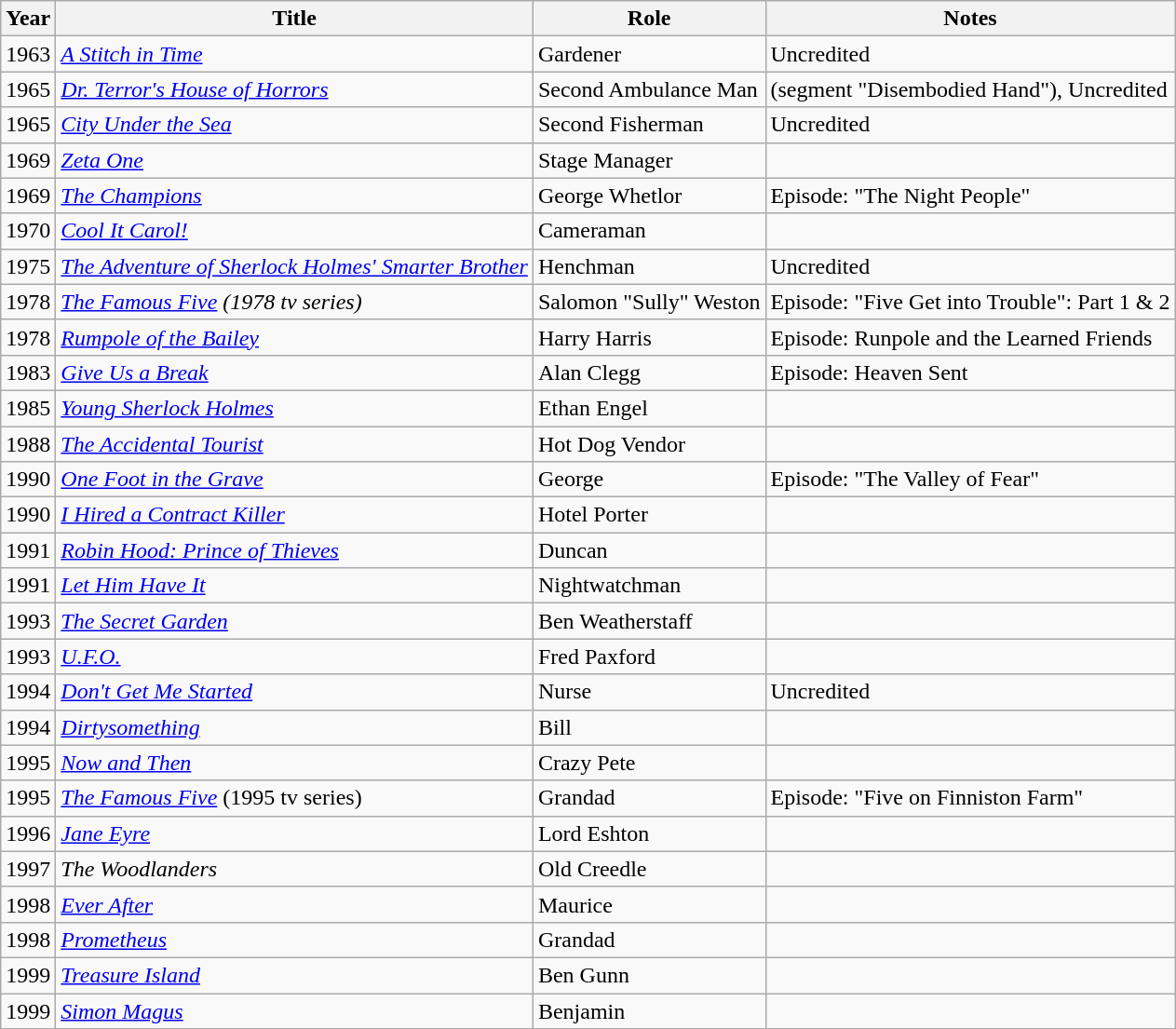<table class="wikitable">
<tr>
<th>Year</th>
<th>Title</th>
<th>Role</th>
<th>Notes</th>
</tr>
<tr>
<td>1963</td>
<td><em><a href='#'>A Stitch in Time</a></em></td>
<td>Gardener</td>
<td>Uncredited</td>
</tr>
<tr>
<td>1965</td>
<td><em><a href='#'>Dr. Terror's House of Horrors</a></em></td>
<td>Second Ambulance Man</td>
<td>(segment "Disembodied Hand"), Uncredited</td>
</tr>
<tr>
<td>1965</td>
<td><em><a href='#'>City Under the Sea</a></em></td>
<td>Second Fisherman</td>
<td>Uncredited</td>
</tr>
<tr>
<td>1969</td>
<td><em><a href='#'>Zeta One</a></em></td>
<td>Stage Manager</td>
<td></td>
</tr>
<tr>
<td>1969</td>
<td><em><a href='#'>The Champions</a></em></td>
<td>George Whetlor</td>
<td>Episode: "The Night People"</td>
</tr>
<tr>
<td>1970</td>
<td><em><a href='#'>Cool It Carol!</a></em></td>
<td>Cameraman</td>
<td></td>
</tr>
<tr>
<td>1975</td>
<td><em><a href='#'>The Adventure of Sherlock Holmes' Smarter Brother</a></em></td>
<td>Henchman</td>
<td>Uncredited</td>
</tr>
<tr>
<td>1978</td>
<td><em><a href='#'>The Famous Five</a> (1978 tv series)</em></td>
<td>Salomon "Sully" Weston</td>
<td>Episode: "Five Get into Trouble": Part 1 & 2</td>
</tr>
<tr>
<td>1978</td>
<td><em><a href='#'>Rumpole of the Bailey</a></em></td>
<td>Harry Harris</td>
<td>Episode: Runpole and the Learned Friends</td>
</tr>
<tr>
<td>1983</td>
<td><em><a href='#'>Give Us a Break</a></em></td>
<td>Alan Clegg</td>
<td>Episode: Heaven Sent</td>
</tr>
<tr>
<td>1985</td>
<td><em><a href='#'>Young Sherlock Holmes</a></em></td>
<td>Ethan Engel</td>
<td></td>
</tr>
<tr>
<td>1988</td>
<td><em><a href='#'>The Accidental Tourist</a></em></td>
<td>Hot Dog Vendor</td>
<td></td>
</tr>
<tr>
<td>1990</td>
<td><em><a href='#'>One Foot in the Grave</a></em></td>
<td>George</td>
<td>Episode: "The Valley of Fear"</td>
</tr>
<tr>
<td>1990</td>
<td><em><a href='#'>I Hired a Contract Killer</a></em></td>
<td>Hotel Porter</td>
<td></td>
</tr>
<tr>
<td>1991</td>
<td><em><a href='#'>Robin Hood: Prince of Thieves</a></em></td>
<td>Duncan</td>
<td></td>
</tr>
<tr>
<td>1991</td>
<td><em><a href='#'>Let Him Have It</a></em></td>
<td>Nightwatchman</td>
<td></td>
</tr>
<tr>
<td>1993</td>
<td><em><a href='#'>The Secret Garden</a></em></td>
<td>Ben Weatherstaff</td>
<td></td>
</tr>
<tr>
<td>1993</td>
<td><em><a href='#'>U.F.O.</a></em></td>
<td>Fred Paxford</td>
<td></td>
</tr>
<tr>
<td>1994</td>
<td><em><a href='#'>Don't Get Me Started</a></em></td>
<td>Nurse</td>
<td>Uncredited</td>
</tr>
<tr>
<td>1994</td>
<td><em><a href='#'>Dirtysomething</a></em></td>
<td>Bill</td>
<td></td>
</tr>
<tr>
<td>1995</td>
<td><em><a href='#'>Now and Then</a></em></td>
<td>Crazy Pete</td>
<td></td>
</tr>
<tr>
<td>1995</td>
<td><em><a href='#'>The Famous Five</a></em> (1995 tv series)</td>
<td>Grandad</td>
<td>Episode: "Five on Finniston Farm"</td>
</tr>
<tr>
<td>1996</td>
<td><em><a href='#'>Jane Eyre</a></em></td>
<td>Lord Eshton</td>
<td></td>
</tr>
<tr>
<td>1997</td>
<td><em>The Woodlanders</em></td>
<td>Old Creedle</td>
<td></td>
</tr>
<tr>
<td>1998</td>
<td><em><a href='#'>Ever After</a></em></td>
<td>Maurice</td>
<td></td>
</tr>
<tr>
<td>1998</td>
<td><em><a href='#'>Prometheus</a></em></td>
<td>Grandad</td>
<td></td>
</tr>
<tr>
<td>1999</td>
<td><em><a href='#'>Treasure Island</a></em></td>
<td>Ben Gunn</td>
<td></td>
</tr>
<tr>
<td>1999</td>
<td><em><a href='#'>Simon Magus</a></em></td>
<td>Benjamin</td>
<td></td>
</tr>
</table>
